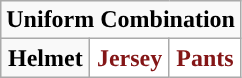<table class="wikitable" style="display: inline-table;">
<tr>
<td align="center" Colspan="3"><strong>Uniform Combination</strong></td>
</tr>
<tr align="center">
<td><strong>Helmet</strong></td>
<td style="background:white; color:#841617"><strong>Jersey</strong></td>
<td style="background:white; color:#841617"><strong>Pants</strong></td>
</tr>
</table>
